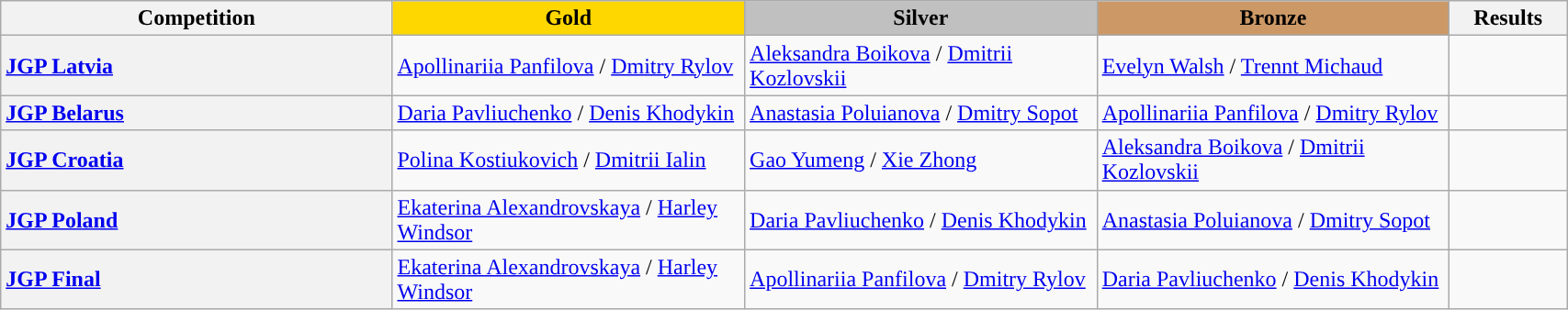<table class="wikitable unsortable" style="text-align:left; width:90%">
<tr>
<th scope="col" style="text-align:center; width:25%;">Competition</th>
<td scope="col" style="text-align:center; width:22.5%; background:gold"><strong>Gold</strong></td>
<td scope="col" style="text-align:center; width:22.5%; background:silver"><strong>Silver</strong></td>
<td scope="col" style="text-align:center; width:22.5%; background:#c96"><strong>Bronze</strong></td>
<th scope="col" style="text-align:center; width:7.5%;">Results</th>
</tr>
<tr>
<th scope="row" style="text-align:left"> <a href='#'>JGP Latvia</a></th>
<td> <a href='#'>Apollinariia Panfilova</a> / <a href='#'>Dmitry Rylov</a></td>
<td> <a href='#'>Aleksandra Boikova</a> / <a href='#'>Dmitrii Kozlovskii</a></td>
<td> <a href='#'>Evelyn Walsh</a> / <a href='#'>Trennt Michaud</a></td>
<td></td>
</tr>
<tr>
<th scope="row" style="text-align:left"> <a href='#'>JGP Belarus</a></th>
<td> <a href='#'>Daria Pavliuchenko</a> / <a href='#'>Denis Khodykin</a></td>
<td> <a href='#'>Anastasia Poluianova</a> / <a href='#'>Dmitry Sopot</a></td>
<td> <a href='#'>Apollinariia Panfilova</a> / <a href='#'>Dmitry Rylov</a></td>
<td></td>
</tr>
<tr>
<th scope="row" style="text-align:left"> <a href='#'>JGP Croatia</a></th>
<td> <a href='#'>Polina Kostiukovich</a> / <a href='#'>Dmitrii Ialin</a></td>
<td> <a href='#'>Gao Yumeng</a> / <a href='#'>Xie Zhong</a></td>
<td> <a href='#'>Aleksandra Boikova</a> / <a href='#'>Dmitrii Kozlovskii</a></td>
<td></td>
</tr>
<tr>
<th scope="row" style="text-align:left"> <a href='#'>JGP Poland</a></th>
<td> <a href='#'>Ekaterina Alexandrovskaya</a> / <a href='#'>Harley Windsor</a></td>
<td> <a href='#'>Daria Pavliuchenko</a> / <a href='#'>Denis Khodykin</a></td>
<td> <a href='#'>Anastasia Poluianova</a> / <a href='#'>Dmitry Sopot</a></td>
<td></td>
</tr>
<tr>
<th scope="row" style="text-align:left"> <a href='#'>JGP Final</a></th>
<td> <a href='#'>Ekaterina Alexandrovskaya</a> / <a href='#'>Harley Windsor</a></td>
<td> <a href='#'>Apollinariia Panfilova</a> / <a href='#'>Dmitry Rylov</a></td>
<td> <a href='#'>Daria Pavliuchenko</a> / <a href='#'>Denis Khodykin</a></td>
<td></td>
</tr>
</table>
